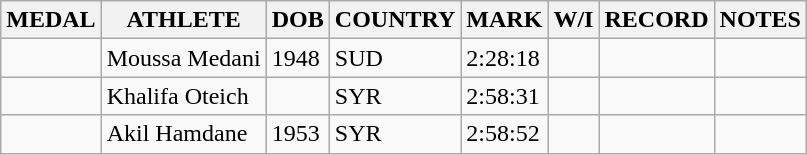<table class="wikitable">
<tr>
<th>MEDAL</th>
<th>ATHLETE</th>
<th>DOB</th>
<th>COUNTRY</th>
<th>MARK</th>
<th>W/I</th>
<th>RECORD</th>
<th>NOTES</th>
</tr>
<tr>
<td></td>
<td>Moussa Medani</td>
<td>1948</td>
<td>SUD</td>
<td>2:28:18</td>
<td></td>
<td></td>
<td></td>
</tr>
<tr>
<td></td>
<td>Khalifa Oteich</td>
<td></td>
<td>SYR</td>
<td>2:58:31</td>
<td></td>
<td></td>
<td></td>
</tr>
<tr>
<td></td>
<td>Akil Hamdane</td>
<td>1953</td>
<td>SYR</td>
<td>2:58:52</td>
<td></td>
<td></td>
<td></td>
</tr>
</table>
